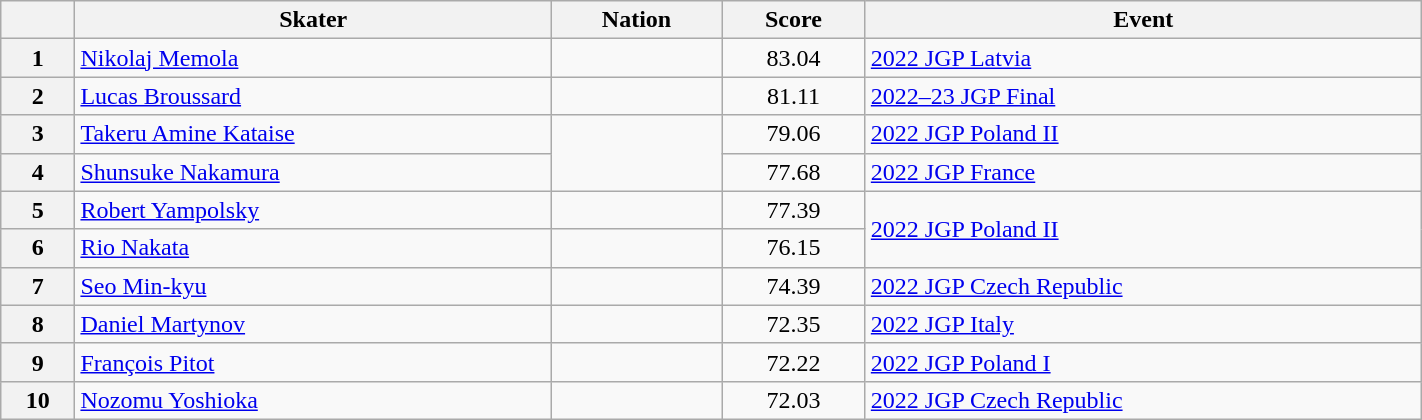<table class="wikitable sortable" style="text-align:left; width:75%">
<tr>
<th scope="col"></th>
<th scope="col">Skater</th>
<th scope="col">Nation</th>
<th scope="col">Score</th>
<th scope="col">Event</th>
</tr>
<tr>
<th scope="row">1</th>
<td><a href='#'>Nikolaj Memola</a></td>
<td></td>
<td style="text-align:center;">83.04</td>
<td><a href='#'>2022 JGP Latvia</a></td>
</tr>
<tr>
<th scope="row">2</th>
<td><a href='#'>Lucas Broussard</a></td>
<td></td>
<td style="text-align:center;">81.11</td>
<td><a href='#'>2022–23 JGP Final</a></td>
</tr>
<tr>
<th scope="row">3</th>
<td><a href='#'>Takeru Amine Kataise</a></td>
<td rowspan="2"></td>
<td style="text-align:center;">79.06</td>
<td><a href='#'>2022 JGP Poland II</a></td>
</tr>
<tr>
<th scope="row">4</th>
<td><a href='#'>Shunsuke Nakamura</a></td>
<td style="text-align:center;">77.68</td>
<td><a href='#'>2022 JGP France</a></td>
</tr>
<tr>
<th scope="row">5</th>
<td><a href='#'>Robert Yampolsky</a></td>
<td></td>
<td style="text-align:center;">77.39</td>
<td rowspan="2"><a href='#'>2022 JGP Poland II</a></td>
</tr>
<tr>
<th scope="row">6</th>
<td><a href='#'>Rio Nakata</a></td>
<td></td>
<td style="text-align:center;">76.15</td>
</tr>
<tr>
<th scope="row">7</th>
<td><a href='#'>Seo Min-kyu</a></td>
<td></td>
<td style="text-align:center;">74.39</td>
<td><a href='#'>2022 JGP Czech Republic</a></td>
</tr>
<tr>
<th scope="row">8</th>
<td><a href='#'>Daniel Martynov</a></td>
<td></td>
<td style="text-align:center;">72.35</td>
<td><a href='#'>2022 JGP Italy</a></td>
</tr>
<tr>
<th scope="row">9</th>
<td><a href='#'>François Pitot</a></td>
<td></td>
<td style="text-align:center;">72.22</td>
<td><a href='#'>2022 JGP Poland I</a></td>
</tr>
<tr>
<th scope="row">10</th>
<td><a href='#'>Nozomu Yoshioka</a></td>
<td></td>
<td style="text-align:center;">72.03</td>
<td><a href='#'>2022 JGP Czech Republic</a></td>
</tr>
</table>
